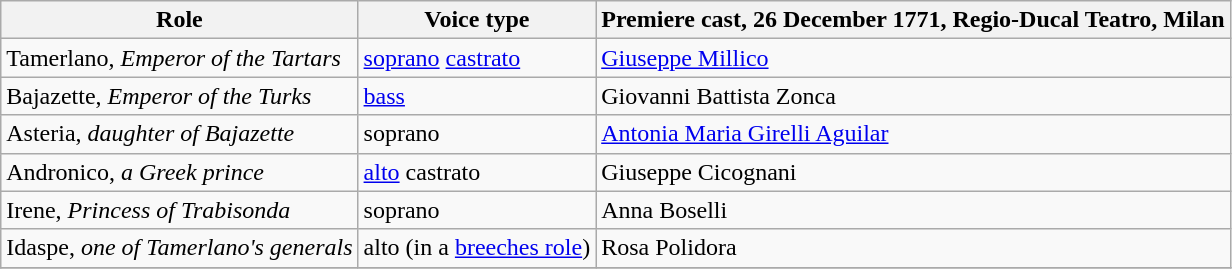<table class="wikitable">
<tr>
<th>Role</th>
<th>Voice type</th>
<th>Premiere cast, 26 December 1771, Regio-Ducal Teatro, Milan</th>
</tr>
<tr>
<td>Tamerlano, <em>Emperor of the Tartars</em></td>
<td><a href='#'>soprano</a> <a href='#'>castrato</a></td>
<td><a href='#'>Giuseppe Millico</a></td>
</tr>
<tr>
<td>Bajazette, <em>Emperor of the Turks</em></td>
<td><a href='#'>bass</a></td>
<td>Giovanni Battista Zonca</td>
</tr>
<tr>
<td>Asteria, <em>daughter of Bajazette</em></td>
<td>soprano</td>
<td><a href='#'>Antonia Maria Girelli Aguilar</a></td>
</tr>
<tr>
<td>Andronico, <em>a Greek prince</em></td>
<td><a href='#'>alto</a> castrato</td>
<td>Giuseppe Cicognani</td>
</tr>
<tr>
<td>Irene, <em>Princess of Trabisonda</em></td>
<td>soprano</td>
<td>Anna Boselli</td>
</tr>
<tr>
<td>Idaspe, <em>one of Tamerlano's generals</em></td>
<td>alto (in a <a href='#'>breeches role</a>)</td>
<td>Rosa Polidora</td>
</tr>
<tr>
</tr>
</table>
